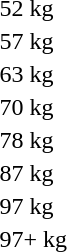<table>
<tr>
<td>52 kg</td>
<td></td>
<td></td>
<td></td>
</tr>
<tr>
<td>57 kg</td>
<td></td>
<td></td>
<td></td>
</tr>
<tr>
<td>63 kg</td>
<td></td>
<td></td>
<td></td>
</tr>
<tr>
<td>70 kg</td>
<td></td>
<td></td>
<td></td>
</tr>
<tr>
<td>78 kg</td>
<td></td>
<td></td>
<td></td>
</tr>
<tr>
<td>87 kg</td>
<td></td>
<td></td>
<td></td>
</tr>
<tr>
<td>97 kg</td>
<td></td>
<td></td>
<td></td>
</tr>
<tr>
<td>97+ kg</td>
<td></td>
<td></td>
<td></td>
</tr>
</table>
